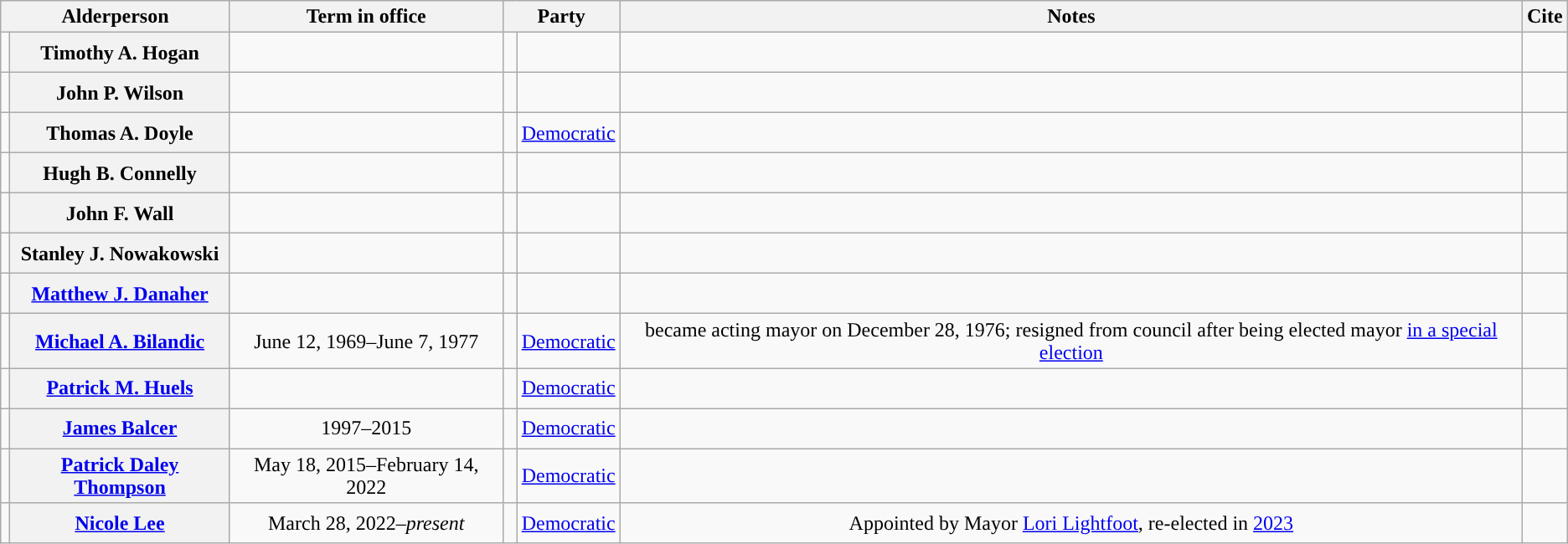<table class="wikitable" style="text-align:center;">
<tr>
<th scope="col" colspan="2">Alderperson</th>
<th scope="col">Term in office</th>
<th scope="col"  colspan="2">Party</th>
<th scope="col">Notes</th>
<th scope="col">Cite</th>
</tr>
<tr style="height:2em;">
<td></td>
<th scope="row">Timothy A. Hogan</th>
<td></td>
<td></td>
<td></td>
<td></td>
<td></td>
</tr>
<tr style="height:2em;">
<td></td>
<th scope="row">John P. Wilson</th>
<td></td>
<td></td>
<td></td>
<td></td>
<td></td>
</tr>
<tr style="height:2em;">
<td></td>
<th scope="row">Thomas A. Doyle</th>
<td></td>
<td> </td>
<td><a href='#'>Democratic</a></td>
<td></td>
<td></td>
</tr>
<tr style="height:2em;">
<td></td>
<th scope="row">Hugh B. Connelly</th>
<td></td>
<td></td>
<td></td>
<td></td>
<td></td>
</tr>
<tr style="height:2em;">
<td></td>
<th scope="row">John F. Wall</th>
<td></td>
<td></td>
<td></td>
<td></td>
<td></td>
</tr>
<tr style="height:2em;">
<td></td>
<th scope="row">Stanley J. Nowakowski</th>
<td></td>
<td></td>
<td></td>
<td></td>
<td></td>
</tr>
<tr style="height:2em;">
<td></td>
<th scope="row"><a href='#'>Matthew J. Danaher</a></th>
<td></td>
<td></td>
<td></td>
<td></td>
<td></td>
</tr>
<tr style="height:2em;">
<td></td>
<th scope="row"><a href='#'>Michael A. Bilandic</a></th>
<td>June 12, 1969–June 7, 1977</td>
<td> </td>
<td><a href='#'>Democratic</a></td>
<td>became acting mayor on December 28, 1976; resigned from council after being elected mayor <a href='#'>in a special election</a></td>
<td></td>
</tr>
<tr style="height:2em;">
<td></td>
<th scope="row"><a href='#'>Patrick M. Huels</a></th>
<td></td>
<td> </td>
<td><a href='#'>Democratic</a></td>
<td></td>
<td></td>
</tr>
<tr style="height:2em;">
<td></td>
<th scope="row"><a href='#'>James Balcer</a></th>
<td>1997–2015</td>
<td> </td>
<td><a href='#'>Democratic</a></td>
<td></td>
<td></td>
</tr>
<tr style="height:2em;">
<td></td>
<th scope="row"><a href='#'>Patrick Daley Thompson</a></th>
<td>May 18, 2015–February 14, 2022</td>
<td> </td>
<td><a href='#'>Democratic</a></td>
<td></td>
<td></td>
</tr>
<tr style="height:2em;">
<td></td>
<th scope="row"><a href='#'>Nicole Lee</a></th>
<td>March 28, 2022–<em>present</em></td>
<td> </td>
<td><a href='#'>Democratic</a></td>
<td>Appointed by Mayor <a href='#'>Lori Lightfoot</a>, re-elected in <a href='#'>2023</a></td>
<td></td>
</tr>
</table>
